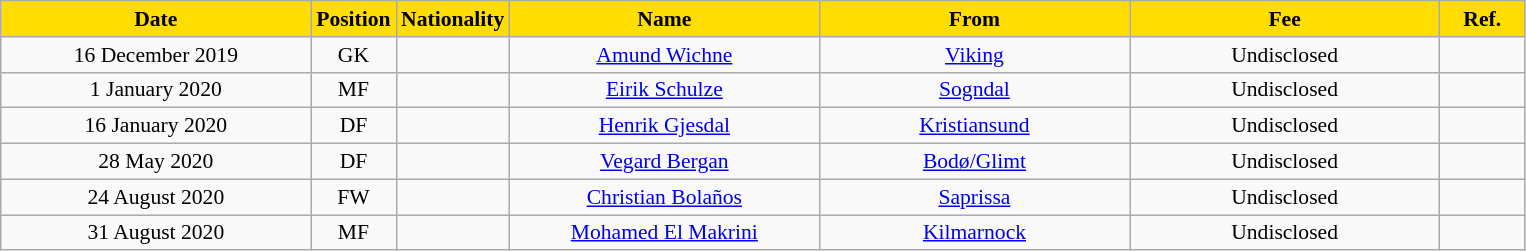<table class="wikitable"  style="text-align:center; font-size:90%; ">
<tr>
<th style="background:#FFDD00; color:black; width:200px;">Date</th>
<th style="background:#FFDD00; color:black; width:50px;">Position</th>
<th style="background:#FFDD00; color:black; width:50px;">Nationality</th>
<th style="background:#FFDD00; color:black; width:200px;">Name</th>
<th style="background:#FFDD00; color:black; width:200px;">From</th>
<th style="background:#FFDD00; color:black; width:200px;">Fee</th>
<th style="background:#FFDD00; color:black; width:50px;">Ref.</th>
</tr>
<tr>
<td>16 December 2019</td>
<td>GK</td>
<td></td>
<td><a href='#'>Amund Wichne</a></td>
<td><a href='#'>Viking</a></td>
<td>Undisclosed</td>
<td></td>
</tr>
<tr>
<td>1 January 2020</td>
<td>MF</td>
<td></td>
<td><a href='#'>Eirik Schulze</a></td>
<td><a href='#'>Sogndal</a></td>
<td>Undisclosed</td>
<td></td>
</tr>
<tr>
<td>16 January 2020</td>
<td>DF</td>
<td></td>
<td><a href='#'>Henrik Gjesdal</a></td>
<td><a href='#'>Kristiansund</a></td>
<td>Undisclosed</td>
<td></td>
</tr>
<tr>
<td>28 May 2020</td>
<td>DF</td>
<td></td>
<td><a href='#'>Vegard Bergan</a></td>
<td><a href='#'>Bodø/Glimt</a></td>
<td>Undisclosed</td>
<td></td>
</tr>
<tr>
<td>24 August 2020</td>
<td>FW</td>
<td></td>
<td><a href='#'>Christian Bolaños</a></td>
<td><a href='#'>Saprissa</a></td>
<td>Undisclosed</td>
<td></td>
</tr>
<tr>
<td>31 August 2020</td>
<td>MF</td>
<td></td>
<td><a href='#'>Mohamed El Makrini</a></td>
<td><a href='#'>Kilmarnock</a></td>
<td>Undisclosed</td>
<td></td>
</tr>
</table>
